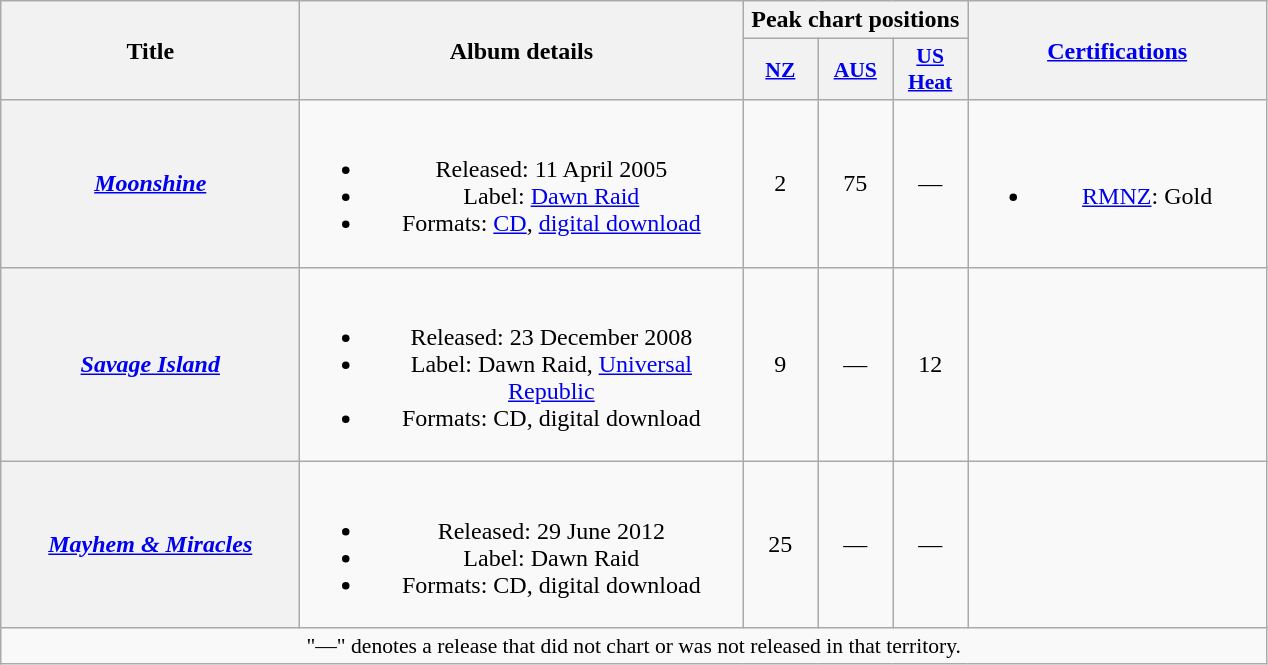<table class="wikitable plainrowheaders" style="text-align:center;" border="1">
<tr>
<th scope="col" rowspan="2" style="width:12em;">Title</th>
<th scope="col" rowspan="2" style="width:18em;">Album details</th>
<th scope="col" colspan="3">Peak chart positions</th>
<th scope="col" rowspan="2" style="width:12em;"><a href='#'>Certifications</a></th>
</tr>
<tr>
<th scope="col" style="width:3em;font-size:90%;"><a href='#'>NZ</a><br></th>
<th scope="col" style="width:3em;font-size:90%;"><a href='#'>AUS</a><br></th>
<th scope="col" style="width:3em;font-size:90%;"><a href='#'>US Heat</a><br></th>
</tr>
<tr>
<th scope="row"><em><a href='#'>Moonshine</a></em></th>
<td><br><ul><li>Released: 11 April 2005</li><li>Label: <a href='#'>Dawn Raid</a></li><li>Formats: <a href='#'>CD</a>, <a href='#'>digital download</a></li></ul></td>
<td>2</td>
<td>75</td>
<td>—</td>
<td><br><ul><li><a href='#'>RMNZ</a>: Gold</li></ul></td>
</tr>
<tr>
<th scope="row"><em><a href='#'>Savage Island</a></em></th>
<td><br><ul><li>Released: 23 December 2008</li><li>Label: Dawn Raid, <a href='#'>Universal Republic</a></li><li>Formats: CD, digital download</li></ul></td>
<td>9</td>
<td>—</td>
<td>12</td>
<td></td>
</tr>
<tr>
<th scope="row"><em><a href='#'>Mayhem & Miracles</a></em></th>
<td><br><ul><li>Released: 29 June 2012</li><li>Label: Dawn Raid</li><li>Formats: CD, digital download</li></ul></td>
<td>25</td>
<td>—</td>
<td>—</td>
<td></td>
</tr>
<tr>
<td align="center" colspan="6" style="font-size:90%">"—" denotes a release that did not chart or was not released in that territory.</td>
</tr>
</table>
